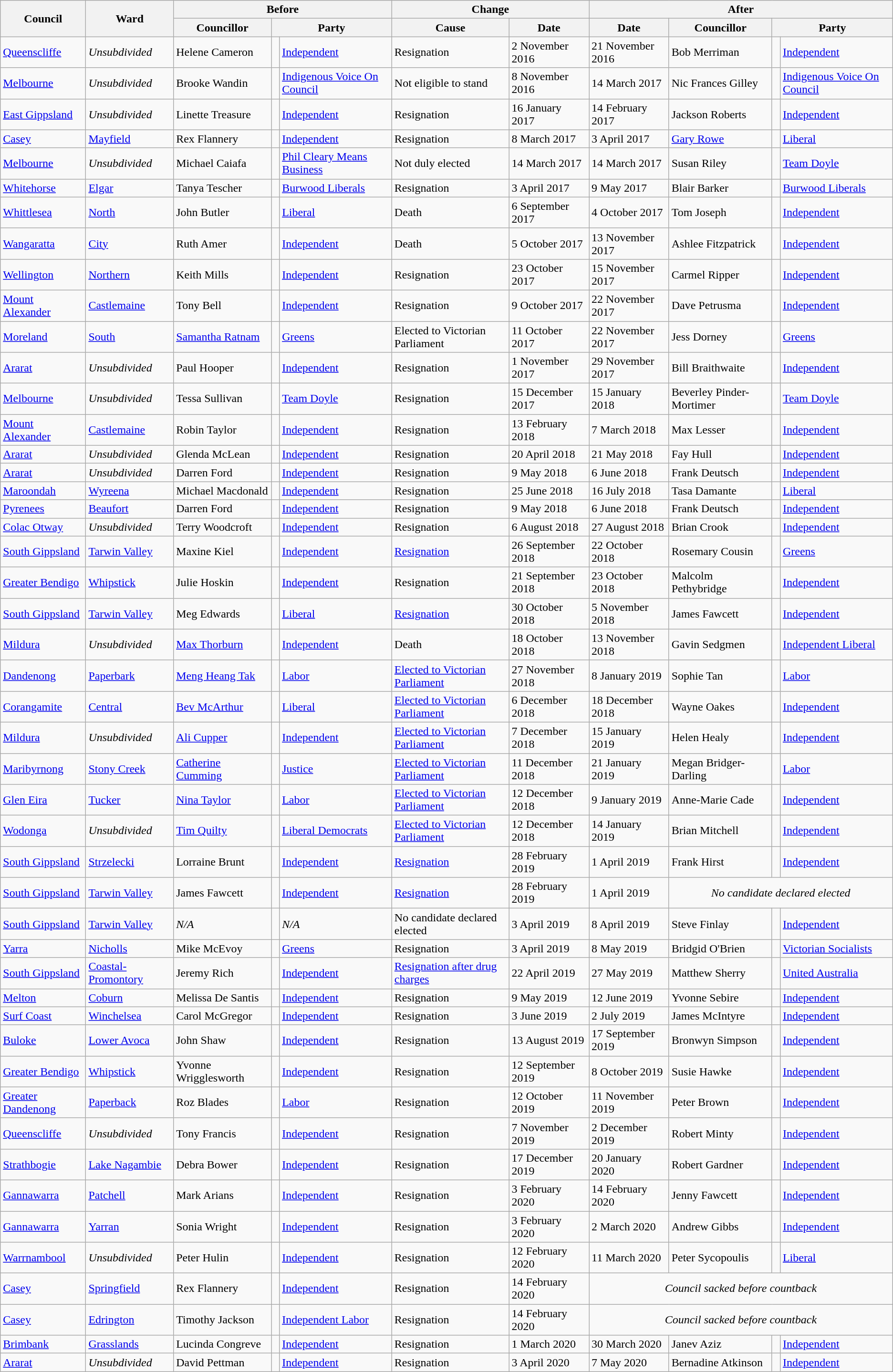<table class="wikitable sortable" style="border: none;">
<tr>
<th rowspan="2">Council</th>
<th rowspan="2">Ward</th>
<th colspan="3">Before</th>
<th colspan="2">Change</th>
<th colspan="4">After</th>
</tr>
<tr>
<th>Councillor</th>
<th colspan="2">Party</th>
<th>Cause</th>
<th>Date</th>
<th>Date</th>
<th>Councillor</th>
<th colspan="2">Party</th>
</tr>
<tr>
<td><a href='#'>Queenscliffe</a></td>
<td><em>Unsubdivided</em></td>
<td>Helene Cameron</td>
<td> </td>
<td><a href='#'>Independent</a></td>
<td>Resignation</td>
<td>2 November 2016</td>
<td>21 November 2016</td>
<td>Bob Merriman</td>
<td> </td>
<td><a href='#'>Independent</a></td>
</tr>
<tr>
<td><a href='#'>Melbourne</a></td>
<td><em>Unsubdivided</em></td>
<td>Brooke Wandin</td>
<td> </td>
<td><a href='#'>Indigenous Voice On Council</a></td>
<td>Not eligible to stand</td>
<td>8 November 2016</td>
<td>14 March 2017</td>
<td>Nic Frances Gilley</td>
<td> </td>
<td><a href='#'>Indigenous Voice On Council</a></td>
</tr>
<tr>
<td><a href='#'>East Gippsland</a></td>
<td><em>Unsubdivided</em></td>
<td>Linette Treasure</td>
<td> </td>
<td><a href='#'>Independent</a></td>
<td>Resignation</td>
<td>16 January 2017</td>
<td>14 February 2017</td>
<td>Jackson Roberts</td>
<td> </td>
<td><a href='#'>Independent</a></td>
</tr>
<tr>
<td><a href='#'>Casey</a></td>
<td><a href='#'>Mayfield</a></td>
<td>Rex Flannery</td>
<td> </td>
<td><a href='#'>Independent</a></td>
<td>Resignation</td>
<td>8 March 2017</td>
<td>3 April 2017</td>
<td><a href='#'>Gary Rowe</a></td>
<td> </td>
<td><a href='#'>Liberal</a></td>
</tr>
<tr>
<td><a href='#'>Melbourne</a></td>
<td><em>Unsubdivided</em></td>
<td>Michael Caiafa</td>
<td> </td>
<td><a href='#'>Phil Cleary Means Business</a></td>
<td>Not duly elected</td>
<td>14 March 2017</td>
<td>14 March 2017</td>
<td>Susan Riley</td>
<td> </td>
<td><a href='#'>Team Doyle</a></td>
</tr>
<tr>
<td><a href='#'>Whitehorse</a></td>
<td><a href='#'>Elgar</a></td>
<td>Tanya Tescher</td>
<td> </td>
<td><a href='#'>Burwood Liberals</a></td>
<td>Resignation</td>
<td>3 April 2017</td>
<td>9 May 2017</td>
<td>Blair Barker</td>
<td> </td>
<td><a href='#'>Burwood Liberals</a></td>
</tr>
<tr>
<td><a href='#'>Whittlesea</a></td>
<td><a href='#'>North</a></td>
<td>John Butler</td>
<td> </td>
<td><a href='#'>Liberal</a></td>
<td>Death</td>
<td>6 September 2017</td>
<td>4 October 2017</td>
<td>Tom Joseph</td>
<td> </td>
<td><a href='#'>Independent</a></td>
</tr>
<tr>
<td><a href='#'>Wangaratta</a></td>
<td><a href='#'>City</a></td>
<td>Ruth Amer</td>
<td> </td>
<td><a href='#'>Independent</a></td>
<td>Death</td>
<td>5 October 2017</td>
<td>13 November 2017</td>
<td>Ashlee Fitzpatrick</td>
<td> </td>
<td><a href='#'>Independent</a></td>
</tr>
<tr>
<td><a href='#'>Wellington</a></td>
<td><a href='#'>Northern</a></td>
<td>Keith Mills</td>
<td> </td>
<td><a href='#'>Independent</a></td>
<td>Resignation</td>
<td>23 October 2017</td>
<td>15 November 2017</td>
<td>Carmel Ripper</td>
<td> </td>
<td><a href='#'>Independent</a></td>
</tr>
<tr>
<td><a href='#'>Mount Alexander</a></td>
<td><a href='#'>Castlemaine</a></td>
<td>Tony Bell</td>
<td> </td>
<td><a href='#'>Independent</a></td>
<td>Resignation</td>
<td>9 October 2017</td>
<td>22 November 2017</td>
<td>Dave Petrusma</td>
<td> </td>
<td><a href='#'>Independent</a></td>
</tr>
<tr>
<td><a href='#'>Moreland</a></td>
<td><a href='#'>South</a></td>
<td><a href='#'>Samantha Ratnam</a></td>
<td> </td>
<td><a href='#'>Greens</a></td>
<td>Elected to Victorian Parliament</td>
<td>11 October 2017</td>
<td>22 November 2017</td>
<td>Jess Dorney</td>
<td> </td>
<td><a href='#'>Greens</a></td>
</tr>
<tr>
<td><a href='#'>Ararat</a></td>
<td><em>Unsubdivided</em></td>
<td>Paul Hooper</td>
<td> </td>
<td><a href='#'>Independent</a></td>
<td>Resignation</td>
<td>1 November 2017</td>
<td>29 November 2017</td>
<td>Bill Braithwaite</td>
<td> </td>
<td><a href='#'>Independent</a></td>
</tr>
<tr>
<td><a href='#'>Melbourne</a></td>
<td><em>Unsubdivided</em></td>
<td>Tessa Sullivan</td>
<td> </td>
<td><a href='#'>Team Doyle</a></td>
<td>Resignation</td>
<td>15 December 2017</td>
<td>15 January 2018</td>
<td>Beverley Pinder-Mortimer</td>
<td> </td>
<td><a href='#'>Team Doyle</a></td>
</tr>
<tr>
<td><a href='#'>Mount Alexander</a></td>
<td><a href='#'>Castlemaine</a></td>
<td>Robin Taylor</td>
<td> </td>
<td><a href='#'>Independent</a></td>
<td>Resignation</td>
<td>13 February 2018</td>
<td>7 March 2018</td>
<td>Max Lesser</td>
<td> </td>
<td><a href='#'>Independent</a></td>
</tr>
<tr>
<td><a href='#'>Ararat</a></td>
<td><em>Unsubdivided</em></td>
<td>Glenda McLean</td>
<td> </td>
<td><a href='#'>Independent</a></td>
<td>Resignation</td>
<td>20 April 2018</td>
<td>21 May 2018</td>
<td>Fay Hull</td>
<td> </td>
<td><a href='#'>Independent</a></td>
</tr>
<tr>
<td><a href='#'>Ararat</a></td>
<td><em>Unsubdivided</em></td>
<td>Darren Ford</td>
<td> </td>
<td><a href='#'>Independent</a></td>
<td>Resignation</td>
<td>9 May 2018</td>
<td>6 June 2018</td>
<td>Frank Deutsch</td>
<td> </td>
<td><a href='#'>Independent</a></td>
</tr>
<tr>
<td><a href='#'>Maroondah</a></td>
<td><a href='#'>Wyreena</a></td>
<td>Michael Macdonald</td>
<td> </td>
<td><a href='#'>Independent</a></td>
<td>Resignation</td>
<td>25 June 2018</td>
<td>16 July 2018</td>
<td>Tasa Damante</td>
<td> </td>
<td><a href='#'>Liberal</a></td>
</tr>
<tr>
<td><a href='#'>Pyrenees</a></td>
<td><a href='#'>Beaufort</a></td>
<td>Darren Ford</td>
<td> </td>
<td><a href='#'>Independent</a></td>
<td>Resignation</td>
<td>9 May 2018</td>
<td>6 June 2018</td>
<td>Frank Deutsch</td>
<td> </td>
<td><a href='#'>Independent</a></td>
</tr>
<tr>
<td><a href='#'>Colac Otway</a></td>
<td><em>Unsubdivided</em></td>
<td>Terry Woodcroft</td>
<td> </td>
<td><a href='#'>Independent</a></td>
<td>Resignation</td>
<td>6 August 2018</td>
<td>27 August 2018</td>
<td>Brian Crook</td>
<td> </td>
<td><a href='#'>Independent</a></td>
</tr>
<tr>
<td><a href='#'>South Gippsland</a></td>
<td><a href='#'>Tarwin Valley</a></td>
<td>Maxine Kiel</td>
<td> </td>
<td><a href='#'>Independent</a></td>
<td><a href='#'>Resignation</a></td>
<td>26 September 2018</td>
<td>22 October 2018</td>
<td>Rosemary Cousin</td>
<td> </td>
<td><a href='#'>Greens</a></td>
</tr>
<tr>
<td><a href='#'>Greater Bendigo</a></td>
<td><a href='#'>Whipstick</a></td>
<td>Julie Hoskin</td>
<td> </td>
<td><a href='#'>Independent</a></td>
<td>Resignation</td>
<td>21 September 2018</td>
<td>23 October 2018</td>
<td>Malcolm Pethybridge</td>
<td> </td>
<td><a href='#'>Independent</a></td>
</tr>
<tr>
<td><a href='#'>South Gippsland</a></td>
<td><a href='#'>Tarwin Valley</a></td>
<td>Meg Edwards</td>
<td> </td>
<td><a href='#'>Liberal</a></td>
<td><a href='#'>Resignation</a></td>
<td>30 October 2018</td>
<td>5 November 2018</td>
<td>James Fawcett</td>
<td> </td>
<td><a href='#'>Independent</a></td>
</tr>
<tr>
<td><a href='#'>Mildura</a></td>
<td><em>Unsubdivided</em></td>
<td><a href='#'>Max Thorburn</a></td>
<td> </td>
<td><a href='#'>Independent</a></td>
<td>Death</td>
<td>18 October 2018</td>
<td>13 November 2018</td>
<td>Gavin Sedgmen</td>
<td> </td>
<td><a href='#'>Independent Liberal</a></td>
</tr>
<tr>
<td><a href='#'>Dandenong</a></td>
<td><a href='#'>Paperbark</a></td>
<td><a href='#'>Meng Heang Tak</a></td>
<td> </td>
<td><a href='#'>Labor</a></td>
<td><a href='#'>Elected to Victorian Parliament</a></td>
<td>27 November 2018</td>
<td>8 January 2019</td>
<td>Sophie Tan</td>
<td> </td>
<td><a href='#'>Labor</a></td>
</tr>
<tr>
<td><a href='#'>Corangamite</a></td>
<td><a href='#'>Central</a></td>
<td><a href='#'>Bev McArthur</a></td>
<td> </td>
<td><a href='#'>Liberal</a></td>
<td><a href='#'>Elected to Victorian Parliament</a></td>
<td>6 December 2018</td>
<td>18 December 2018</td>
<td>Wayne Oakes</td>
<td> </td>
<td><a href='#'>Independent</a></td>
</tr>
<tr>
<td><a href='#'>Mildura</a></td>
<td><em>Unsubdivided</em></td>
<td><a href='#'>Ali Cupper</a></td>
<td> </td>
<td><a href='#'>Independent</a></td>
<td><a href='#'>Elected to Victorian Parliament</a></td>
<td>7 December 2018</td>
<td>15 January 2019</td>
<td>Helen Healy</td>
<td> </td>
<td><a href='#'>Independent</a></td>
</tr>
<tr>
<td><a href='#'>Maribyrnong</a></td>
<td><a href='#'>Stony Creek</a></td>
<td><a href='#'>Catherine Cumming</a></td>
<td> </td>
<td><a href='#'>Justice</a></td>
<td><a href='#'>Elected to Victorian Parliament</a></td>
<td>11 December 2018</td>
<td>21 January 2019</td>
<td>Megan Bridger-Darling</td>
<td> </td>
<td><a href='#'>Labor</a></td>
</tr>
<tr>
<td><a href='#'>Glen Eira</a></td>
<td><a href='#'>Tucker</a></td>
<td><a href='#'>Nina Taylor</a></td>
<td> </td>
<td><a href='#'>Labor</a></td>
<td><a href='#'>Elected to Victorian Parliament</a></td>
<td>12 December 2018</td>
<td>9 January 2019</td>
<td>Anne-Marie Cade</td>
<td> </td>
<td><a href='#'>Independent</a></td>
</tr>
<tr>
<td><a href='#'>Wodonga</a></td>
<td><em>Unsubdivided</em></td>
<td><a href='#'>Tim Quilty</a></td>
<td> </td>
<td><a href='#'>Liberal Democrats</a></td>
<td><a href='#'>Elected to Victorian Parliament</a></td>
<td>12 December 2018</td>
<td>14 January 2019</td>
<td>Brian Mitchell</td>
<td> </td>
<td><a href='#'>Independent</a></td>
</tr>
<tr>
<td><a href='#'>South Gippsland</a></td>
<td><a href='#'>Strzelecki</a></td>
<td>Lorraine Brunt</td>
<td> </td>
<td><a href='#'>Independent</a></td>
<td><a href='#'>Resignation</a></td>
<td>28 February 2019</td>
<td>1 April 2019</td>
<td>Frank Hirst</td>
<td> </td>
<td><a href='#'>Independent</a></td>
</tr>
<tr>
<td><a href='#'>South Gippsland</a></td>
<td><a href='#'>Tarwin Valley</a></td>
<td>James Fawcett</td>
<td> </td>
<td><a href='#'>Independent</a></td>
<td><a href='#'>Resignation</a></td>
<td>28 February 2019</td>
<td>1 April 2019</td>
<td colspan=3; align=center><em>No candidate declared elected</em></td>
</tr>
<tr>
<td><a href='#'>South Gippsland</a></td>
<td><a href='#'>Tarwin Valley</a></td>
<td><em>N/A</em></td>
<td> </td>
<td><em>N/A</em></td>
<td>No candidate declared elected</td>
<td>3 April 2019</td>
<td>8 April 2019</td>
<td>Steve Finlay</td>
<td> </td>
<td><a href='#'>Independent</a></td>
</tr>
<tr>
<td><a href='#'>Yarra</a></td>
<td><a href='#'>Nicholls</a></td>
<td>Mike McEvoy</td>
<td> </td>
<td><a href='#'>Greens</a></td>
<td>Resignation</td>
<td>3 April 2019</td>
<td>8 May 2019</td>
<td>Bridgid O'Brien</td>
<td> </td>
<td><a href='#'>Victorian Socialists</a></td>
</tr>
<tr>
<td><a href='#'>South Gippsland</a></td>
<td><a href='#'>Coastal-Promontory</a></td>
<td>Jeremy Rich</td>
<td> </td>
<td><a href='#'>Independent</a></td>
<td><a href='#'>Resignation after drug charges</a></td>
<td>22 April 2019</td>
<td>27 May 2019</td>
<td>Matthew Sherry</td>
<td> </td>
<td><a href='#'>United Australia</a></td>
</tr>
<tr>
<td><a href='#'>Melton</a></td>
<td><a href='#'>Coburn</a></td>
<td>Melissa De Santis</td>
<td> </td>
<td><a href='#'>Independent</a></td>
<td>Resignation</td>
<td>9 May 2019</td>
<td>12 June 2019</td>
<td>Yvonne Sebire</td>
<td> </td>
<td><a href='#'>Independent</a></td>
</tr>
<tr>
<td><a href='#'>Surf Coast</a></td>
<td><a href='#'>Winchelsea</a></td>
<td>Carol McGregor</td>
<td> </td>
<td><a href='#'>Independent</a></td>
<td>Resignation</td>
<td>3 June 2019</td>
<td>2 July 2019</td>
<td>James McIntyre</td>
<td> </td>
<td><a href='#'>Independent</a></td>
</tr>
<tr>
<td><a href='#'>Buloke</a></td>
<td><a href='#'>Lower Avoca</a></td>
<td>John Shaw</td>
<td> </td>
<td><a href='#'>Independent</a></td>
<td>Resignation</td>
<td>13 August 2019</td>
<td>17 September 2019</td>
<td>Bronwyn Simpson</td>
<td> </td>
<td><a href='#'>Independent</a></td>
</tr>
<tr>
<td><a href='#'>Greater Bendigo</a></td>
<td><a href='#'>Whipstick</a></td>
<td>Yvonne Wrigglesworth</td>
<td> </td>
<td><a href='#'>Independent</a></td>
<td>Resignation</td>
<td>12 September 2019</td>
<td>8 October 2019</td>
<td>Susie Hawke</td>
<td> </td>
<td><a href='#'>Independent</a></td>
</tr>
<tr>
<td><a href='#'>Greater Dandenong</a></td>
<td><a href='#'>Paperback</a></td>
<td>Roz Blades</td>
<td> </td>
<td><a href='#'>Labor</a></td>
<td>Resignation</td>
<td>12 October 2019</td>
<td>11 November 2019</td>
<td>Peter Brown</td>
<td> </td>
<td><a href='#'>Independent</a></td>
</tr>
<tr>
<td><a href='#'>Queenscliffe</a></td>
<td><em>Unsubdivided</em></td>
<td>Tony Francis</td>
<td> </td>
<td><a href='#'>Independent</a></td>
<td>Resignation</td>
<td>7 November 2019</td>
<td>2 December 2019</td>
<td>Robert Minty</td>
<td> </td>
<td><a href='#'>Independent</a></td>
</tr>
<tr>
<td><a href='#'>Strathbogie</a></td>
<td><a href='#'>Lake Nagambie</a></td>
<td>Debra Bower</td>
<td> </td>
<td><a href='#'>Independent</a></td>
<td>Resignation</td>
<td>17 December 2019</td>
<td>20 January 2020</td>
<td>Robert Gardner</td>
<td> </td>
<td><a href='#'>Independent</a></td>
</tr>
<tr>
<td><a href='#'>Gannawarra</a></td>
<td><a href='#'>Patchell</a></td>
<td>Mark Arians</td>
<td> </td>
<td><a href='#'>Independent</a></td>
<td>Resignation</td>
<td>3 February 2020</td>
<td>14 February 2020</td>
<td>Jenny Fawcett</td>
<td> </td>
<td><a href='#'>Independent</a></td>
</tr>
<tr>
<td><a href='#'>Gannawarra</a></td>
<td><a href='#'>Yarran</a></td>
<td>Sonia Wright</td>
<td> </td>
<td><a href='#'>Independent</a></td>
<td>Resignation</td>
<td>3 February 2020</td>
<td>2 March 2020</td>
<td>Andrew Gibbs</td>
<td> </td>
<td><a href='#'>Independent</a></td>
</tr>
<tr>
<td><a href='#'>Warrnambool</a></td>
<td><em>Unsubdivided</em></td>
<td>Peter Hulin</td>
<td> </td>
<td><a href='#'>Independent</a></td>
<td>Resignation</td>
<td>12 February 2020</td>
<td>11 March 2020</td>
<td>Peter Sycopoulis</td>
<td> </td>
<td><a href='#'>Liberal</a></td>
</tr>
<tr>
<td><a href='#'>Casey</a></td>
<td><a href='#'>Springfield</a></td>
<td>Rex Flannery</td>
<td> </td>
<td><a href='#'>Independent</a></td>
<td>Resignation</td>
<td>14 February 2020</td>
<td colspan=4; align=center><em>Council sacked before countback</em></td>
</tr>
<tr>
<td><a href='#'>Casey</a></td>
<td><a href='#'>Edrington</a></td>
<td>Timothy Jackson</td>
<td> </td>
<td><a href='#'>Independent Labor</a></td>
<td>Resignation</td>
<td>14 February 2020</td>
<td colspan=4; align=center><em>Council sacked before countback</em></td>
</tr>
<tr>
<td><a href='#'>Brimbank</a></td>
<td><a href='#'>Grasslands</a></td>
<td>Lucinda Congreve</td>
<td> </td>
<td><a href='#'>Independent</a></td>
<td>Resignation</td>
<td>1 March 2020</td>
<td>30 March 2020</td>
<td>Janev Aziz</td>
<td> </td>
<td><a href='#'>Independent</a></td>
</tr>
<tr>
<td><a href='#'>Ararat</a></td>
<td><em>Unsubdivided</em></td>
<td>David Pettman</td>
<td> </td>
<td><a href='#'>Independent</a></td>
<td>Resignation</td>
<td>3 April 2020</td>
<td>7 May 2020</td>
<td>Bernadine Atkinson</td>
<td> </td>
<td><a href='#'>Independent</a></td>
</tr>
</table>
